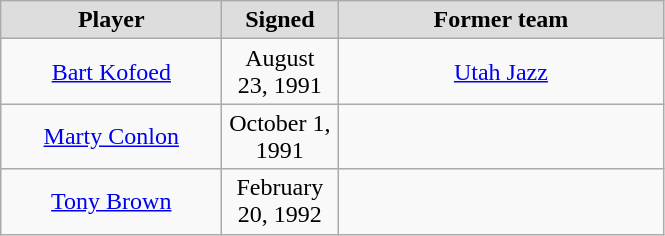<table class="wikitable" style="text-align: center">
<tr align="center" bgcolor="#dddddd">
<td style="width:140px"><strong>Player</strong></td>
<td style="width:70px"><strong>Signed</strong></td>
<td style="width:210px"><strong>Former team</strong></td>
</tr>
<tr style="height:40px">
<td><a href='#'>Bart Kofoed</a></td>
<td>August 23, 1991</td>
<td><a href='#'>Utah Jazz</a></td>
</tr>
<tr style="height:40px">
<td><a href='#'>Marty Conlon</a></td>
<td>October 1, 1991</td>
<td></td>
</tr>
<tr style="height:40px">
<td><a href='#'>Tony Brown</a></td>
<td>February 20, 1992</td>
<td></td>
</tr>
</table>
